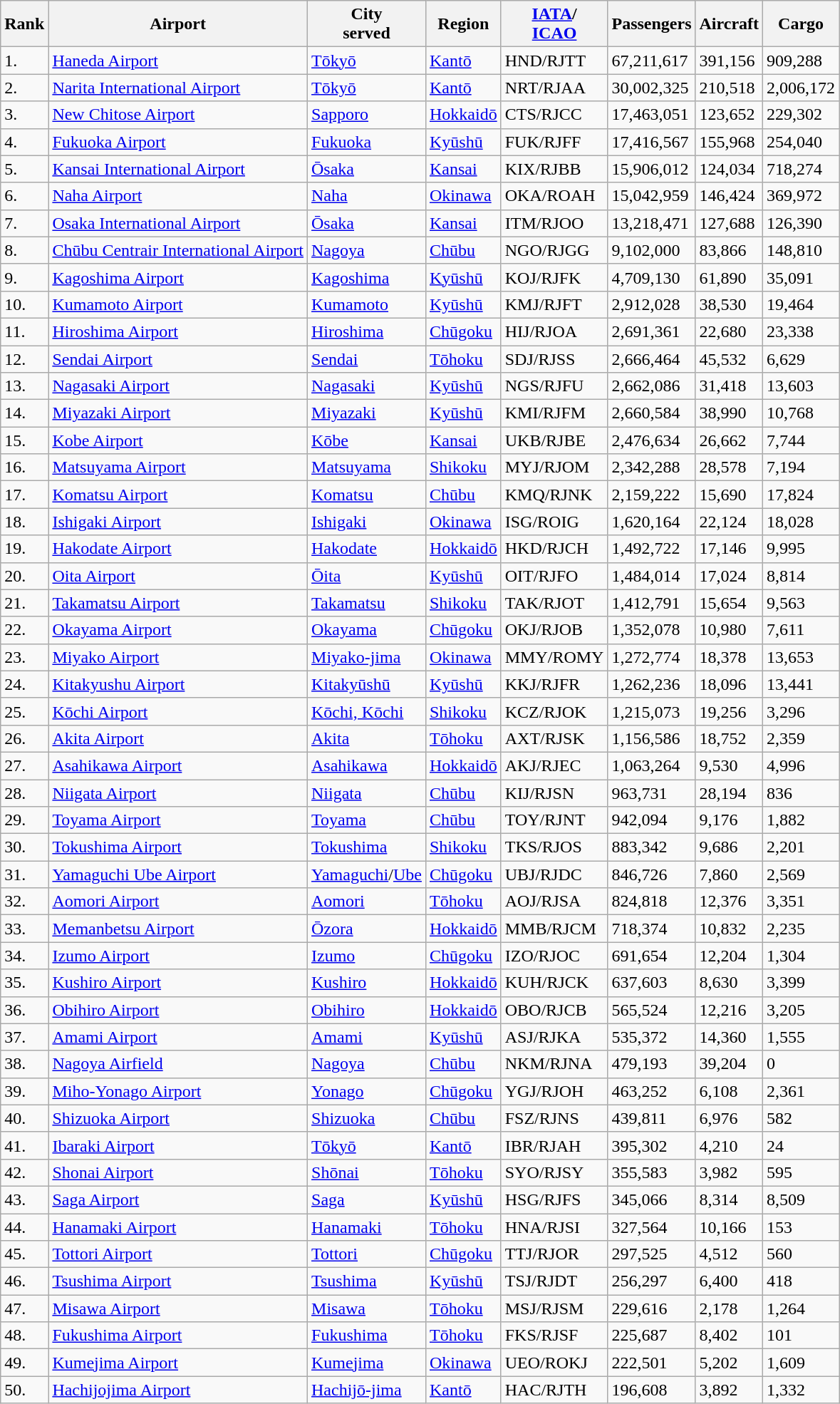<table class="wikitable sortable">
<tr>
<th>Rank</th>
<th>Airport</th>
<th>City<br>served</th>
<th>Region</th>
<th><a href='#'>IATA</a>/<br><a href='#'>ICAO</a></th>
<th>Passengers</th>
<th>Aircraft</th>
<th>Cargo</th>
</tr>
<tr>
<td>1.</td>
<td><a href='#'>Haneda Airport</a></td>
<td><a href='#'>Tōkyō</a></td>
<td><a href='#'>Kantō</a></td>
<td>HND/RJTT</td>
<td>67,211,617</td>
<td>391,156</td>
<td>909,288</td>
</tr>
<tr>
<td>2.</td>
<td><a href='#'>Narita International Airport</a></td>
<td><a href='#'>Tōkyō</a></td>
<td><a href='#'>Kantō</a></td>
<td>NRT/RJAA</td>
<td>30,002,325</td>
<td>210,518</td>
<td>2,006,172</td>
</tr>
<tr>
<td>3.</td>
<td><a href='#'>New Chitose Airport</a></td>
<td><a href='#'>Sapporo</a></td>
<td><a href='#'>Hokkaidō</a></td>
<td>CTS/RJCC</td>
<td>17,463,051</td>
<td>123,652</td>
<td>229,302</td>
</tr>
<tr>
<td>4.</td>
<td><a href='#'>Fukuoka Airport</a></td>
<td><a href='#'>Fukuoka</a></td>
<td><a href='#'>Kyūshū</a></td>
<td>FUK/RJFF</td>
<td>17,416,567</td>
<td>155,968</td>
<td>254,040</td>
</tr>
<tr>
<td>5.</td>
<td><a href='#'>Kansai International Airport</a></td>
<td><a href='#'>Ōsaka</a></td>
<td><a href='#'>Kansai</a></td>
<td>KIX/RJBB</td>
<td>15,906,012</td>
<td>124,034</td>
<td>718,274</td>
</tr>
<tr>
<td>6.</td>
<td><a href='#'>Naha Airport</a></td>
<td><a href='#'>Naha</a></td>
<td><a href='#'>Okinawa</a></td>
<td>OKA/ROAH</td>
<td>15,042,959</td>
<td>146,424</td>
<td>369,972</td>
</tr>
<tr>
<td>7.</td>
<td><a href='#'>Osaka International Airport</a></td>
<td><a href='#'>Ōsaka</a></td>
<td><a href='#'>Kansai</a></td>
<td>ITM/RJOO</td>
<td>13,218,471</td>
<td>127,688</td>
<td>126,390</td>
</tr>
<tr>
<td>8.</td>
<td><a href='#'>Chūbu Centrair International Airport</a></td>
<td><a href='#'>Nagoya</a></td>
<td><a href='#'>Chūbu</a></td>
<td>NGO/RJGG</td>
<td>9,102,000</td>
<td>83,866</td>
<td>148,810</td>
</tr>
<tr>
<td>9.</td>
<td><a href='#'>Kagoshima Airport</a></td>
<td><a href='#'>Kagoshima</a></td>
<td><a href='#'>Kyūshū</a></td>
<td>KOJ/RJFK</td>
<td>4,709,130</td>
<td>61,890</td>
<td>35,091</td>
</tr>
<tr>
<td>10.</td>
<td><a href='#'>Kumamoto Airport</a></td>
<td><a href='#'>Kumamoto</a></td>
<td><a href='#'>Kyūshū</a></td>
<td>KMJ/RJFT</td>
<td>2,912,028</td>
<td>38,530</td>
<td>19,464</td>
</tr>
<tr>
<td>11.</td>
<td><a href='#'>Hiroshima Airport</a></td>
<td><a href='#'>Hiroshima</a></td>
<td><a href='#'>Chūgoku</a></td>
<td>HIJ/RJOA</td>
<td>2,691,361</td>
<td>22,680</td>
<td>23,338</td>
</tr>
<tr>
<td>12.</td>
<td><a href='#'>Sendai Airport</a></td>
<td><a href='#'>Sendai</a></td>
<td><a href='#'>Tōhoku</a></td>
<td>SDJ/RJSS</td>
<td>2,666,464</td>
<td>45,532</td>
<td>6,629</td>
</tr>
<tr>
<td>13.</td>
<td><a href='#'>Nagasaki Airport</a></td>
<td><a href='#'>Nagasaki</a></td>
<td><a href='#'>Kyūshū</a></td>
<td>NGS/RJFU</td>
<td>2,662,086</td>
<td>31,418</td>
<td>13,603</td>
</tr>
<tr>
<td>14.</td>
<td><a href='#'>Miyazaki Airport</a></td>
<td><a href='#'>Miyazaki</a></td>
<td><a href='#'>Kyūshū</a></td>
<td>KMI/RJFM</td>
<td>2,660,584</td>
<td>38,990</td>
<td>10,768</td>
</tr>
<tr>
<td>15.</td>
<td><a href='#'>Kobe Airport</a></td>
<td><a href='#'>Kōbe</a></td>
<td><a href='#'>Kansai</a></td>
<td>UKB/RJBE</td>
<td>2,476,634</td>
<td>26,662</td>
<td>7,744</td>
</tr>
<tr>
<td>16.</td>
<td><a href='#'>Matsuyama Airport</a></td>
<td><a href='#'>Matsuyama</a></td>
<td><a href='#'>Shikoku</a></td>
<td>MYJ/RJOM</td>
<td>2,342,288</td>
<td>28,578</td>
<td>7,194</td>
</tr>
<tr>
<td>17.</td>
<td><a href='#'>Komatsu Airport</a></td>
<td><a href='#'>Komatsu</a></td>
<td><a href='#'>Chūbu</a></td>
<td>KMQ/RJNK</td>
<td>2,159,222</td>
<td>15,690</td>
<td>17,824</td>
</tr>
<tr>
<td>18.</td>
<td><a href='#'>Ishigaki Airport</a></td>
<td><a href='#'>Ishigaki</a></td>
<td><a href='#'>Okinawa</a></td>
<td>ISG/ROIG</td>
<td>1,620,164</td>
<td>22,124</td>
<td>18,028</td>
</tr>
<tr>
<td>19.</td>
<td><a href='#'>Hakodate Airport</a></td>
<td><a href='#'>Hakodate</a></td>
<td><a href='#'>Hokkaidō</a></td>
<td>HKD/RJCH</td>
<td>1,492,722</td>
<td>17,146</td>
<td>9,995</td>
</tr>
<tr>
<td>20.</td>
<td><a href='#'>Oita Airport</a></td>
<td><a href='#'>Ōita</a></td>
<td><a href='#'>Kyūshū</a></td>
<td>OIT/RJFO</td>
<td>1,484,014</td>
<td>17,024</td>
<td>8,814</td>
</tr>
<tr>
<td>21.</td>
<td><a href='#'>Takamatsu Airport</a></td>
<td><a href='#'>Takamatsu</a></td>
<td><a href='#'>Shikoku</a></td>
<td>TAK/RJOT</td>
<td>1,412,791</td>
<td>15,654</td>
<td>9,563</td>
</tr>
<tr>
<td>22.</td>
<td><a href='#'>Okayama Airport</a></td>
<td><a href='#'>Okayama</a></td>
<td><a href='#'>Chūgoku</a></td>
<td>OKJ/RJOB</td>
<td>1,352,078</td>
<td>10,980</td>
<td>7,611</td>
</tr>
<tr>
<td>23.</td>
<td><a href='#'>Miyako Airport</a></td>
<td><a href='#'>Miyako-jima</a></td>
<td><a href='#'>Okinawa</a></td>
<td>MMY/ROMY</td>
<td>1,272,774</td>
<td>18,378</td>
<td>13,653</td>
</tr>
<tr>
<td>24.</td>
<td><a href='#'>Kitakyushu Airport</a></td>
<td><a href='#'>Kitakyūshū</a></td>
<td><a href='#'>Kyūshū</a></td>
<td>KKJ/RJFR</td>
<td>1,262,236</td>
<td>18,096</td>
<td>13,441</td>
</tr>
<tr>
<td>25.</td>
<td><a href='#'>Kōchi Airport</a></td>
<td><a href='#'>Kōchi, Kōchi</a></td>
<td><a href='#'>Shikoku</a></td>
<td>KCZ/RJOK</td>
<td>1,215,073</td>
<td>19,256</td>
<td>3,296</td>
</tr>
<tr>
<td>26.</td>
<td><a href='#'>Akita Airport</a></td>
<td><a href='#'>Akita</a></td>
<td><a href='#'>Tōhoku</a></td>
<td>AXT/RJSK</td>
<td>1,156,586</td>
<td>18,752</td>
<td>2,359</td>
</tr>
<tr>
<td>27.</td>
<td><a href='#'>Asahikawa Airport</a></td>
<td><a href='#'>Asahikawa</a></td>
<td><a href='#'>Hokkaidō</a></td>
<td>AKJ/RJEC</td>
<td>1,063,264</td>
<td>9,530</td>
<td>4,996</td>
</tr>
<tr>
<td>28.</td>
<td><a href='#'>Niigata Airport</a></td>
<td><a href='#'>Niigata</a></td>
<td><a href='#'>Chūbu</a></td>
<td>KIJ/RJSN</td>
<td>963,731</td>
<td>28,194</td>
<td>836</td>
</tr>
<tr>
<td>29.</td>
<td><a href='#'>Toyama Airport</a></td>
<td><a href='#'>Toyama</a></td>
<td><a href='#'>Chūbu</a></td>
<td>TOY/RJNT</td>
<td>942,094</td>
<td>9,176</td>
<td>1,882</td>
</tr>
<tr>
<td>30.</td>
<td><a href='#'>Tokushima Airport</a></td>
<td><a href='#'>Tokushima</a></td>
<td><a href='#'>Shikoku</a></td>
<td>TKS/RJOS</td>
<td>883,342</td>
<td>9,686</td>
<td>2,201</td>
</tr>
<tr>
<td>31.</td>
<td><a href='#'>Yamaguchi Ube Airport</a></td>
<td><a href='#'>Yamaguchi</a>/<a href='#'>Ube</a></td>
<td><a href='#'>Chūgoku</a></td>
<td>UBJ/RJDC</td>
<td>846,726</td>
<td>7,860</td>
<td>2,569</td>
</tr>
<tr>
<td>32.</td>
<td><a href='#'>Aomori Airport</a></td>
<td><a href='#'>Aomori</a></td>
<td><a href='#'>Tōhoku</a></td>
<td>AOJ/RJSA</td>
<td>824,818</td>
<td>12,376</td>
<td>3,351</td>
</tr>
<tr>
<td>33.</td>
<td><a href='#'>Memanbetsu Airport</a></td>
<td><a href='#'>Ōzora</a></td>
<td><a href='#'>Hokkaidō</a></td>
<td>MMB/RJCM</td>
<td>718,374</td>
<td>10,832</td>
<td>2,235</td>
</tr>
<tr>
<td>34.</td>
<td><a href='#'>Izumo Airport</a></td>
<td><a href='#'>Izumo</a></td>
<td><a href='#'>Chūgoku</a></td>
<td>IZO/RJOC</td>
<td>691,654</td>
<td>12,204</td>
<td>1,304</td>
</tr>
<tr>
<td>35.</td>
<td><a href='#'>Kushiro Airport</a></td>
<td><a href='#'>Kushiro</a></td>
<td><a href='#'>Hokkaidō</a></td>
<td>KUH/RJCK</td>
<td>637,603</td>
<td>8,630</td>
<td>3,399</td>
</tr>
<tr>
<td>36.</td>
<td><a href='#'>Obihiro Airport</a></td>
<td><a href='#'>Obihiro</a></td>
<td><a href='#'>Hokkaidō</a></td>
<td>OBO/RJCB</td>
<td>565,524</td>
<td>12,216</td>
<td>3,205</td>
</tr>
<tr>
<td>37.</td>
<td><a href='#'>Amami Airport</a></td>
<td><a href='#'>Amami</a></td>
<td><a href='#'>Kyūshū</a></td>
<td>ASJ/RJKA</td>
<td>535,372</td>
<td>14,360</td>
<td>1,555</td>
</tr>
<tr>
<td>38.</td>
<td><a href='#'>Nagoya Airfield</a></td>
<td><a href='#'>Nagoya</a></td>
<td><a href='#'>Chūbu</a></td>
<td>NKM/RJNA</td>
<td>479,193</td>
<td>39,204</td>
<td>0</td>
</tr>
<tr>
<td>39.</td>
<td><a href='#'>Miho-Yonago Airport</a></td>
<td><a href='#'>Yonago</a></td>
<td><a href='#'>Chūgoku</a></td>
<td>YGJ/RJOH</td>
<td>463,252</td>
<td>6,108</td>
<td>2,361</td>
</tr>
<tr>
<td>40.</td>
<td><a href='#'>Shizuoka Airport</a></td>
<td><a href='#'>Shizuoka</a></td>
<td><a href='#'>Chūbu</a></td>
<td>FSZ/RJNS</td>
<td>439,811</td>
<td>6,976</td>
<td>582</td>
</tr>
<tr>
<td>41.</td>
<td><a href='#'>Ibaraki Airport</a></td>
<td><a href='#'>Tōkyō</a></td>
<td><a href='#'>Kantō</a></td>
<td>IBR/RJAH</td>
<td>395,302</td>
<td>4,210</td>
<td>24</td>
</tr>
<tr>
<td>42.</td>
<td><a href='#'>Shonai Airport</a></td>
<td><a href='#'>Shōnai</a></td>
<td><a href='#'>Tōhoku</a></td>
<td>SYO/RJSY</td>
<td>355,583</td>
<td>3,982</td>
<td>595</td>
</tr>
<tr>
<td>43.</td>
<td><a href='#'>Saga Airport</a></td>
<td><a href='#'>Saga</a></td>
<td><a href='#'>Kyūshū</a></td>
<td>HSG/RJFS</td>
<td>345,066</td>
<td>8,314</td>
<td>8,509</td>
</tr>
<tr>
<td>44.</td>
<td><a href='#'>Hanamaki Airport</a></td>
<td><a href='#'>Hanamaki</a></td>
<td><a href='#'>Tōhoku</a></td>
<td>HNA/RJSI</td>
<td>327,564</td>
<td>10,166</td>
<td>153</td>
</tr>
<tr>
<td>45.</td>
<td><a href='#'>Tottori Airport</a></td>
<td><a href='#'>Tottori</a></td>
<td><a href='#'>Chūgoku</a></td>
<td>TTJ/RJOR</td>
<td>297,525</td>
<td>4,512</td>
<td>560</td>
</tr>
<tr>
<td>46.</td>
<td><a href='#'>Tsushima Airport</a></td>
<td><a href='#'>Tsushima</a></td>
<td><a href='#'>Kyūshū</a></td>
<td>TSJ/RJDT</td>
<td>256,297</td>
<td>6,400</td>
<td>418</td>
</tr>
<tr>
<td>47.</td>
<td><a href='#'>Misawa Airport</a></td>
<td><a href='#'>Misawa</a></td>
<td><a href='#'>Tōhoku</a></td>
<td>MSJ/RJSM</td>
<td>229,616</td>
<td>2,178</td>
<td>1,264</td>
</tr>
<tr>
<td>48.</td>
<td><a href='#'>Fukushima Airport</a></td>
<td><a href='#'>Fukushima</a></td>
<td><a href='#'>Tōhoku</a></td>
<td>FKS/RJSF</td>
<td>225,687</td>
<td>8,402</td>
<td>101</td>
</tr>
<tr>
<td>49.</td>
<td><a href='#'>Kumejima Airport</a></td>
<td><a href='#'>Kumejima</a></td>
<td><a href='#'>Okinawa</a></td>
<td>UEO/ROKJ</td>
<td>222,501</td>
<td>5,202</td>
<td>1,609</td>
</tr>
<tr>
<td>50.</td>
<td><a href='#'>Hachijojima Airport</a></td>
<td><a href='#'>Hachijō-jima</a></td>
<td><a href='#'>Kantō</a></td>
<td>HAC/RJTH</td>
<td>196,608</td>
<td>3,892</td>
<td>1,332</td>
</tr>
</table>
